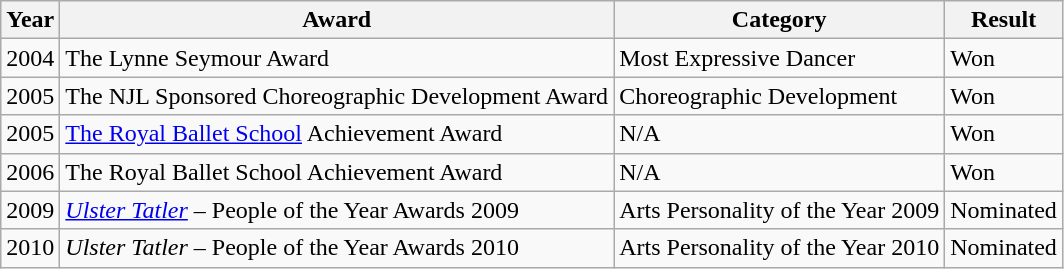<table class="wikitable">
<tr>
<th>Year</th>
<th>Award</th>
<th>Category</th>
<th>Result</th>
</tr>
<tr>
<td>2004</td>
<td>The Lynne Seymour Award</td>
<td>Most Expressive Dancer</td>
<td>Won</td>
</tr>
<tr>
<td>2005</td>
<td>The NJL Sponsored Choreographic Development Award</td>
<td>Choreographic Development</td>
<td>Won</td>
</tr>
<tr>
<td>2005</td>
<td><a href='#'>The Royal Ballet School</a> Achievement Award</td>
<td>N/A</td>
<td>Won</td>
</tr>
<tr>
<td>2006</td>
<td>The Royal Ballet School Achievement Award</td>
<td>N/A</td>
<td>Won</td>
</tr>
<tr>
<td>2009</td>
<td><em><a href='#'>Ulster Tatler</a></em> – People of the Year Awards 2009</td>
<td>Arts Personality of the Year 2009</td>
<td>Nominated</td>
</tr>
<tr>
<td>2010</td>
<td><em>Ulster Tatler</em> – People of the Year Awards 2010</td>
<td>Arts Personality of the Year 2010</td>
<td>Nominated</td>
</tr>
</table>
